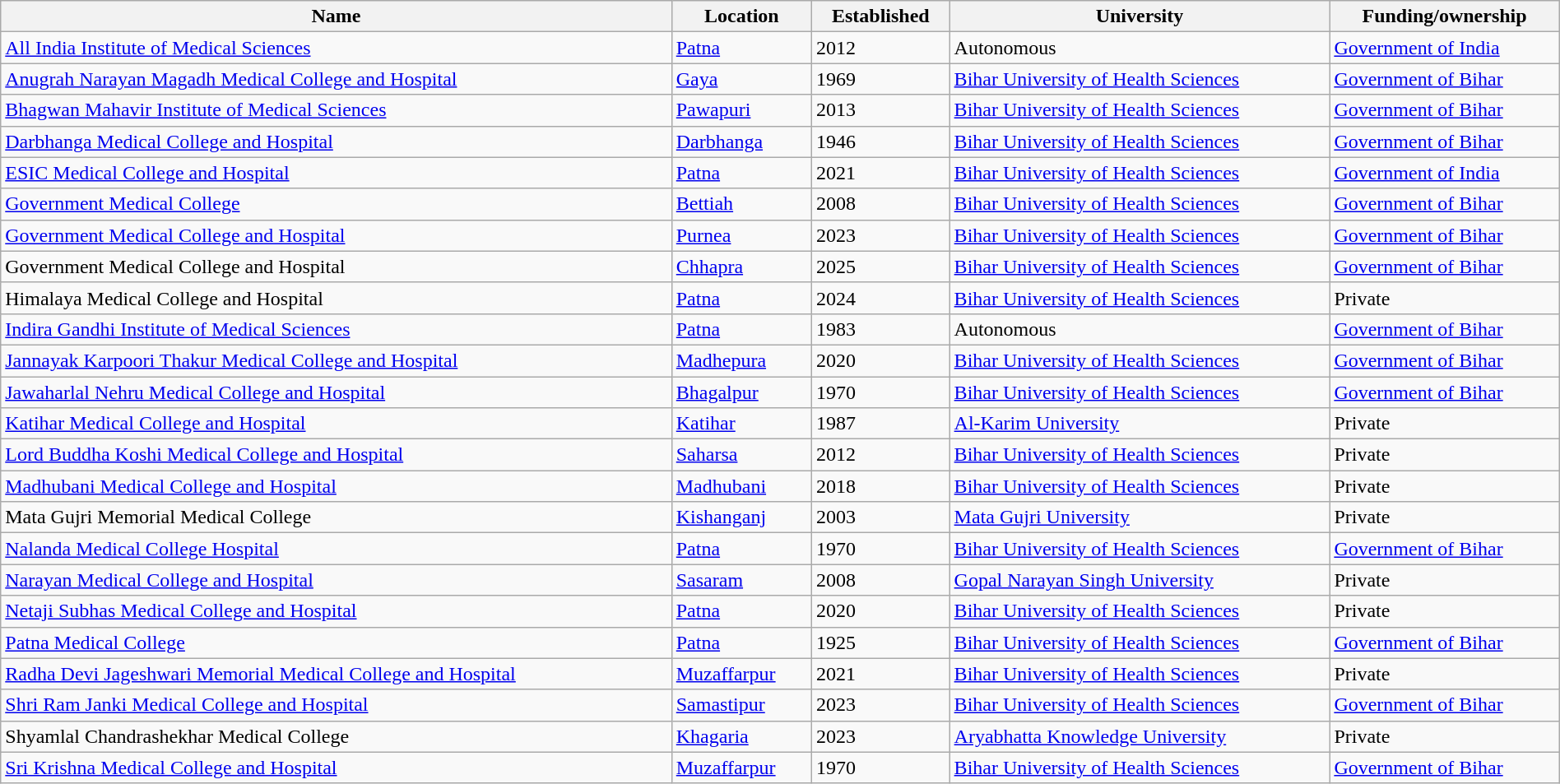<table class="wikitable sortable" style="width:100%">
<tr>
<th>Name</th>
<th>Location</th>
<th>Established</th>
<th>University</th>
<th>Funding/ownership</th>
</tr>
<tr>
<td><a href='#'>All India Institute of Medical Sciences</a></td>
<td><a href='#'>Patna</a></td>
<td>2012</td>
<td>Autonomous</td>
<td><a href='#'>Government of India</a></td>
</tr>
<tr>
<td><a href='#'>Anugrah Narayan Magadh Medical College and Hospital</a></td>
<td><a href='#'>Gaya</a></td>
<td>1969</td>
<td><a href='#'>Bihar University of Health Sciences</a></td>
<td><a href='#'>Government of Bihar</a></td>
</tr>
<tr>
<td><a href='#'>Bhagwan Mahavir Institute of Medical Sciences</a></td>
<td><a href='#'>Pawapuri</a></td>
<td>2013</td>
<td><a href='#'>Bihar University of Health Sciences</a></td>
<td><a href='#'>Government of Bihar</a></td>
</tr>
<tr>
<td><a href='#'>Darbhanga Medical College and Hospital</a></td>
<td><a href='#'>Darbhanga</a></td>
<td>1946</td>
<td><a href='#'>Bihar University of Health Sciences</a></td>
<td><a href='#'>Government of Bihar</a></td>
</tr>
<tr>
<td><a href='#'>ESIC Medical College and Hospital</a></td>
<td><a href='#'>Patna</a></td>
<td>2021</td>
<td><a href='#'>Bihar University of Health Sciences</a></td>
<td><a href='#'>Government of India</a></td>
</tr>
<tr>
<td><a href='#'>Government Medical College</a></td>
<td><a href='#'>Bettiah</a></td>
<td>2008</td>
<td><a href='#'>Bihar University of Health Sciences</a></td>
<td><a href='#'>Government of Bihar</a></td>
</tr>
<tr>
<td><a href='#'>Government Medical College and Hospital</a></td>
<td><a href='#'>Purnea</a></td>
<td>2023</td>
<td><a href='#'>Bihar University of Health Sciences</a></td>
<td><a href='#'>Government of Bihar</a></td>
</tr>
<tr>
<td>Government Medical College and Hospital</td>
<td><a href='#'>Chhapra</a></td>
<td>2025</td>
<td><a href='#'>Bihar University of Health Sciences</a></td>
<td><a href='#'>Government of Bihar</a></td>
</tr>
<tr>
<td>Himalaya Medical College and Hospital</td>
<td><a href='#'>Patna</a></td>
<td>2024</td>
<td><a href='#'>Bihar University of Health Sciences</a></td>
<td>Private</td>
</tr>
<tr>
<td><a href='#'>Indira Gandhi Institute of Medical Sciences</a></td>
<td><a href='#'>Patna</a></td>
<td>1983</td>
<td>Autonomous</td>
<td><a href='#'>Government of Bihar</a></td>
</tr>
<tr>
<td><a href='#'>Jannayak Karpoori Thakur Medical College and Hospital</a></td>
<td><a href='#'>Madhepura</a></td>
<td>2020</td>
<td><a href='#'>Bihar University of Health Sciences</a></td>
<td><a href='#'>Government of Bihar</a></td>
</tr>
<tr>
<td><a href='#'>Jawaharlal Nehru Medical College and Hospital</a></td>
<td><a href='#'>Bhagalpur</a></td>
<td>1970</td>
<td><a href='#'>Bihar University of Health Sciences</a></td>
<td><a href='#'>Government of Bihar</a></td>
</tr>
<tr>
<td><a href='#'>Katihar Medical College and Hospital</a></td>
<td><a href='#'>Katihar</a></td>
<td>1987</td>
<td><a href='#'>Al-Karim University</a></td>
<td>Private</td>
</tr>
<tr>
<td><a href='#'>Lord Buddha Koshi Medical College and Hospital</a></td>
<td><a href='#'>Saharsa</a></td>
<td>2012</td>
<td><a href='#'>Bihar University of Health Sciences</a></td>
<td>Private</td>
</tr>
<tr>
<td><a href='#'>Madhubani Medical College and Hospital</a></td>
<td><a href='#'>Madhubani</a></td>
<td>2018</td>
<td><a href='#'>Bihar University of Health Sciences</a></td>
<td>Private</td>
</tr>
<tr>
<td>Mata Gujri Memorial Medical College</td>
<td><a href='#'>Kishanganj</a></td>
<td>2003</td>
<td><a href='#'>Mata Gujri University</a></td>
<td>Private</td>
</tr>
<tr>
<td><a href='#'>Nalanda Medical College Hospital</a></td>
<td><a href='#'>Patna</a></td>
<td>1970</td>
<td><a href='#'>Bihar University of Health Sciences</a></td>
<td><a href='#'>Government of Bihar</a></td>
</tr>
<tr>
<td><a href='#'>Narayan Medical College and Hospital</a></td>
<td><a href='#'>Sasaram</a></td>
<td>2008</td>
<td><a href='#'>Gopal Narayan Singh University</a></td>
<td>Private</td>
</tr>
<tr>
<td><a href='#'>Netaji Subhas Medical College and Hospital</a></td>
<td><a href='#'>Patna</a></td>
<td>2020</td>
<td><a href='#'>Bihar University of Health Sciences</a></td>
<td>Private</td>
</tr>
<tr>
<td><a href='#'>Patna Medical College</a></td>
<td><a href='#'>Patna</a></td>
<td>1925</td>
<td><a href='#'>Bihar University of Health Sciences</a></td>
<td><a href='#'>Government of Bihar</a></td>
</tr>
<tr>
<td><a href='#'>Radha Devi Jageshwari Memorial Medical College and Hospital</a></td>
<td><a href='#'>Muzaffarpur</a></td>
<td>2021</td>
<td><a href='#'>Bihar University of Health Sciences</a></td>
<td>Private</td>
</tr>
<tr>
<td><a href='#'>Shri Ram Janki Medical College and Hospital</a></td>
<td><a href='#'>Samastipur</a></td>
<td>2023</td>
<td><a href='#'>Bihar University of Health Sciences</a></td>
<td><a href='#'>Government of Bihar</a></td>
</tr>
<tr>
<td>Shyamlal Chandrashekhar Medical College</td>
<td><a href='#'>Khagaria</a></td>
<td>2023</td>
<td><a href='#'>Aryabhatta Knowledge University</a></td>
<td>Private</td>
</tr>
<tr>
<td><a href='#'>Sri Krishna Medical College and Hospital</a></td>
<td><a href='#'>Muzaffarpur</a></td>
<td>1970</td>
<td><a href='#'>Bihar University of Health Sciences</a></td>
<td><a href='#'>Government of Bihar</a></td>
</tr>
</table>
